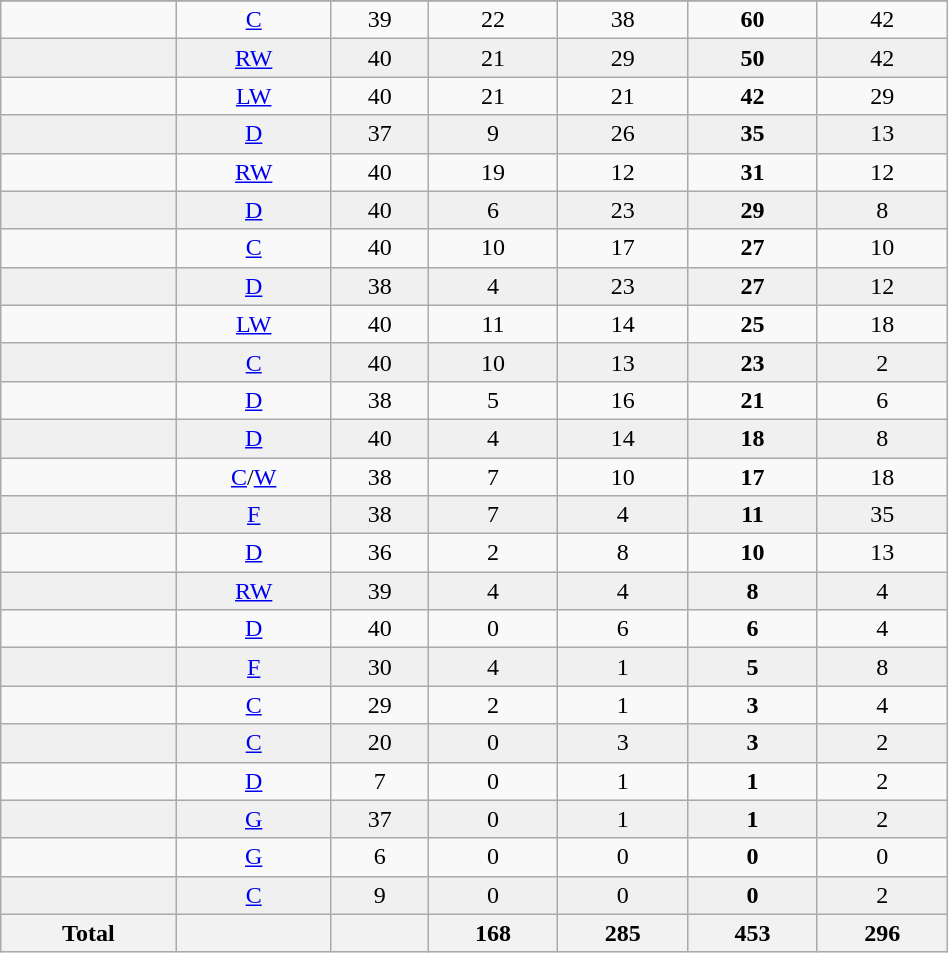<table class="wikitable sortable" width ="50%">
<tr align="center">
</tr>
<tr align="center" bgcolor="">
<td></td>
<td><a href='#'>C</a></td>
<td>39</td>
<td>22</td>
<td>38</td>
<td><strong>60</strong></td>
<td>42</td>
</tr>
<tr align="center" bgcolor="f0f0f0">
<td></td>
<td><a href='#'>RW</a></td>
<td>40</td>
<td>21</td>
<td>29</td>
<td><strong>50</strong></td>
<td>42</td>
</tr>
<tr align="center" bgcolor="">
<td></td>
<td><a href='#'>LW</a></td>
<td>40</td>
<td>21</td>
<td>21</td>
<td><strong>42</strong></td>
<td>29</td>
</tr>
<tr align="center" bgcolor="f0f0f0">
<td></td>
<td><a href='#'>D</a></td>
<td>37</td>
<td>9</td>
<td>26</td>
<td><strong>35</strong></td>
<td>13</td>
</tr>
<tr align="center" bgcolor="">
<td></td>
<td><a href='#'>RW</a></td>
<td>40</td>
<td>19</td>
<td>12</td>
<td><strong>31</strong></td>
<td>12</td>
</tr>
<tr align="center" bgcolor="f0f0f0">
<td></td>
<td><a href='#'>D</a></td>
<td>40</td>
<td>6</td>
<td>23</td>
<td><strong>29</strong></td>
<td>8</td>
</tr>
<tr align="center" bgcolor="">
<td></td>
<td><a href='#'>C</a></td>
<td>40</td>
<td>10</td>
<td>17</td>
<td><strong>27</strong></td>
<td>10</td>
</tr>
<tr align="center" bgcolor="f0f0f0">
<td></td>
<td><a href='#'>D</a></td>
<td>38</td>
<td>4</td>
<td>23</td>
<td><strong>27</strong></td>
<td>12</td>
</tr>
<tr align="center" bgcolor="">
<td></td>
<td><a href='#'>LW</a></td>
<td>40</td>
<td>11</td>
<td>14</td>
<td><strong>25</strong></td>
<td>18</td>
</tr>
<tr align="center" bgcolor="f0f0f0">
<td></td>
<td><a href='#'>C</a></td>
<td>40</td>
<td>10</td>
<td>13</td>
<td><strong>23</strong></td>
<td>2</td>
</tr>
<tr align="center" bgcolor="">
<td></td>
<td><a href='#'>D</a></td>
<td>38</td>
<td>5</td>
<td>16</td>
<td><strong>21</strong></td>
<td>6</td>
</tr>
<tr align="center" bgcolor="f0f0f0">
<td></td>
<td><a href='#'>D</a></td>
<td>40</td>
<td>4</td>
<td>14</td>
<td><strong>18</strong></td>
<td>8</td>
</tr>
<tr align="center" bgcolor="">
<td></td>
<td><a href='#'>C</a>/<a href='#'>W</a></td>
<td>38</td>
<td>7</td>
<td>10</td>
<td><strong>17</strong></td>
<td>18</td>
</tr>
<tr align="center" bgcolor="f0f0f0">
<td></td>
<td><a href='#'>F</a></td>
<td>38</td>
<td>7</td>
<td>4</td>
<td><strong>11</strong></td>
<td>35</td>
</tr>
<tr align="center" bgcolor="">
<td></td>
<td><a href='#'>D</a></td>
<td>36</td>
<td>2</td>
<td>8</td>
<td><strong>10</strong></td>
<td>13</td>
</tr>
<tr align="center" bgcolor="f0f0f0">
<td></td>
<td><a href='#'>RW</a></td>
<td>39</td>
<td>4</td>
<td>4</td>
<td><strong>8</strong></td>
<td>4</td>
</tr>
<tr align="center" bgcolor="">
<td></td>
<td><a href='#'>D</a></td>
<td>40</td>
<td>0</td>
<td>6</td>
<td><strong>6</strong></td>
<td>4</td>
</tr>
<tr align="center" bgcolor="f0f0f0">
<td></td>
<td><a href='#'>F</a></td>
<td>30</td>
<td>4</td>
<td>1</td>
<td><strong>5</strong></td>
<td>8</td>
</tr>
<tr align="center" bgcolor="">
<td></td>
<td><a href='#'>C</a></td>
<td>29</td>
<td>2</td>
<td>1</td>
<td><strong>3</strong></td>
<td>4</td>
</tr>
<tr align="center" bgcolor="f0f0f0">
<td></td>
<td><a href='#'>C</a></td>
<td>20</td>
<td>0</td>
<td>3</td>
<td><strong>3</strong></td>
<td>2</td>
</tr>
<tr align="center" bgcolor="">
<td></td>
<td><a href='#'>D</a></td>
<td>7</td>
<td>0</td>
<td>1</td>
<td><strong>1</strong></td>
<td>2</td>
</tr>
<tr align="center" bgcolor="f0f0f0">
<td></td>
<td><a href='#'>G</a></td>
<td>37</td>
<td>0</td>
<td>1</td>
<td><strong>1</strong></td>
<td>2</td>
</tr>
<tr align="center" bgcolor="">
<td></td>
<td><a href='#'>G</a></td>
<td>6</td>
<td>0</td>
<td>0</td>
<td><strong>0</strong></td>
<td>0</td>
</tr>
<tr align="center" bgcolor="f0f0f0">
<td></td>
<td><a href='#'>C</a></td>
<td>9</td>
<td>0</td>
<td>0</td>
<td><strong>0</strong></td>
<td>2</td>
</tr>
<tr>
<th>Total</th>
<th></th>
<th></th>
<th>168</th>
<th>285</th>
<th>453</th>
<th>296</th>
</tr>
</table>
